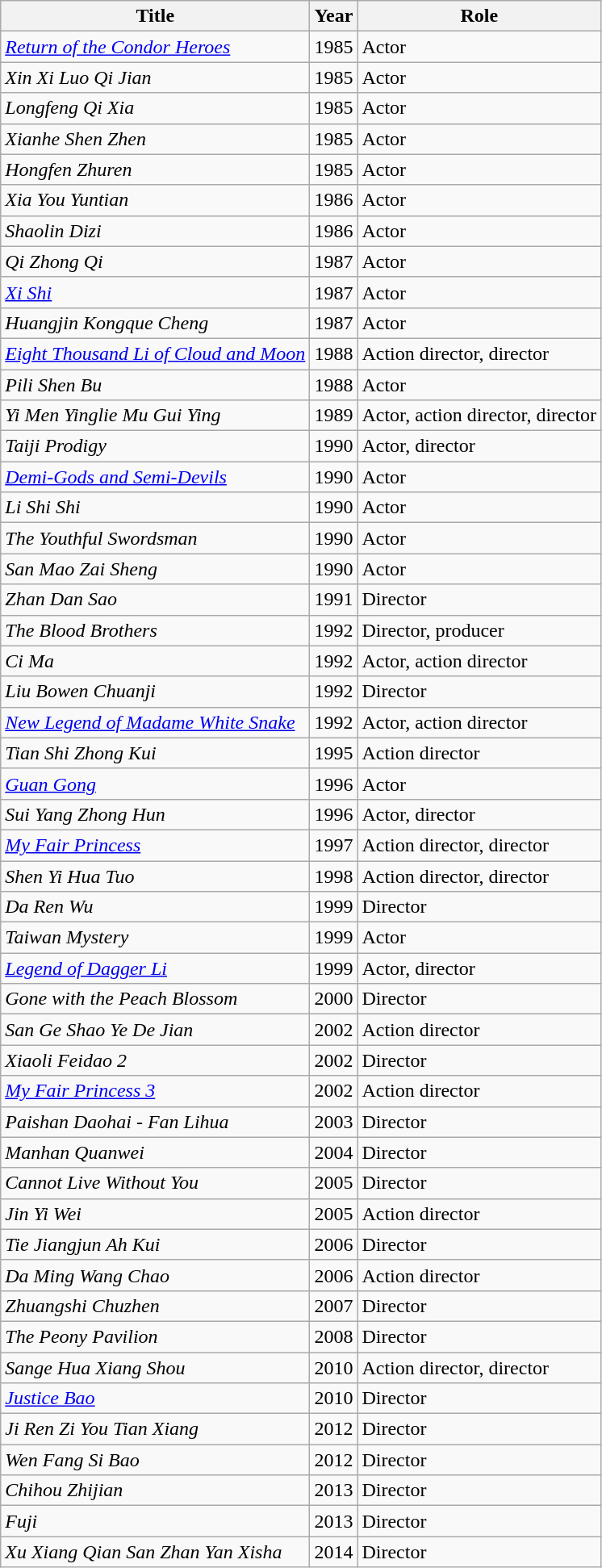<table class="wikitable">
<tr>
<th>Title</th>
<th>Year</th>
<th>Role</th>
</tr>
<tr>
<td><em><a href='#'>Return of the Condor Heroes</a></em></td>
<td>1985</td>
<td>Actor</td>
</tr>
<tr>
<td><em>Xin Xi Luo Qi Jian</em></td>
<td>1985</td>
<td>Actor</td>
</tr>
<tr>
<td><em>Longfeng Qi Xia</em></td>
<td>1985</td>
<td>Actor</td>
</tr>
<tr>
<td><em>Xianhe Shen Zhen</em></td>
<td>1985</td>
<td>Actor</td>
</tr>
<tr>
<td><em>Hongfen Zhuren</em></td>
<td>1985</td>
<td>Actor</td>
</tr>
<tr>
<td><em>Xia You Yuntian</em></td>
<td>1986</td>
<td>Actor</td>
</tr>
<tr>
<td><em>Shaolin Dizi</em></td>
<td>1986</td>
<td>Actor</td>
</tr>
<tr>
<td><em>Qi Zhong Qi</em></td>
<td>1987</td>
<td>Actor</td>
</tr>
<tr>
<td><em><a href='#'>Xi Shi</a></em></td>
<td>1987</td>
<td>Actor</td>
</tr>
<tr>
<td><em>Huangjin Kongque Cheng</em></td>
<td>1987</td>
<td>Actor</td>
</tr>
<tr>
<td><em><a href='#'>Eight Thousand Li of Cloud and Moon</a></em></td>
<td>1988</td>
<td>Action director, director</td>
</tr>
<tr>
<td><em>Pili Shen Bu</em></td>
<td>1988</td>
<td>Actor</td>
</tr>
<tr>
<td><em>Yi Men Yinglie Mu Gui Ying</em></td>
<td>1989</td>
<td>Actor, action director, director</td>
</tr>
<tr>
<td><em>Taiji Prodigy</em></td>
<td>1990</td>
<td>Actor, director</td>
</tr>
<tr>
<td><em><a href='#'>Demi-Gods and Semi-Devils</a></em></td>
<td>1990</td>
<td>Actor</td>
</tr>
<tr>
<td><em>Li Shi Shi</em></td>
<td>1990</td>
<td>Actor</td>
</tr>
<tr>
<td><em>The Youthful Swordsman</em></td>
<td>1990</td>
<td>Actor</td>
</tr>
<tr>
<td><em>San Mao Zai Sheng</em></td>
<td>1990</td>
<td>Actor</td>
</tr>
<tr>
<td><em>Zhan Dan Sao</em></td>
<td>1991</td>
<td>Director</td>
</tr>
<tr>
<td><em>The Blood Brothers</em></td>
<td>1992</td>
<td>Director, producer</td>
</tr>
<tr>
<td><em>Ci Ma</em></td>
<td>1992</td>
<td>Actor, action director</td>
</tr>
<tr>
<td><em>Liu Bowen Chuanji</em></td>
<td>1992</td>
<td>Director</td>
</tr>
<tr>
<td><em><a href='#'>New Legend of Madame White Snake</a></em></td>
<td>1992</td>
<td>Actor, action director</td>
</tr>
<tr>
<td><em>Tian Shi Zhong Kui</em></td>
<td>1995</td>
<td>Action director</td>
</tr>
<tr>
<td><a href='#'><em>Guan Gong</em></a></td>
<td>1996</td>
<td>Actor</td>
</tr>
<tr>
<td><em>Sui Yang Zhong Hun</em></td>
<td>1996</td>
<td>Actor, director</td>
</tr>
<tr>
<td><em><a href='#'>My Fair Princess</a></em></td>
<td>1997</td>
<td>Action director, director</td>
</tr>
<tr>
<td><em>Shen Yi Hua Tuo</em></td>
<td>1998</td>
<td>Action director, director</td>
</tr>
<tr>
<td><em>Da Ren Wu</em></td>
<td>1999</td>
<td>Director</td>
</tr>
<tr>
<td><em>Taiwan Mystery</em></td>
<td>1999</td>
<td>Actor</td>
</tr>
<tr>
<td><em><a href='#'>Legend of Dagger Li</a></em></td>
<td>1999</td>
<td>Actor, director</td>
</tr>
<tr>
<td><em>Gone with the Peach Blossom</em></td>
<td>2000</td>
<td>Director</td>
</tr>
<tr>
<td><em>San Ge Shao Ye De Jian</em></td>
<td>2002</td>
<td>Action director</td>
</tr>
<tr>
<td><em>Xiaoli Feidao 2</em></td>
<td>2002</td>
<td>Director</td>
</tr>
<tr>
<td><a href='#'><em>My Fair Princess 3</em></a></td>
<td>2002</td>
<td>Action director</td>
</tr>
<tr>
<td><em>Paishan Daohai - Fan Lihua</em></td>
<td>2003</td>
<td>Director</td>
</tr>
<tr>
<td><em>Manhan Quanwei</em></td>
<td>2004</td>
<td>Director</td>
</tr>
<tr>
<td><em>Cannot Live Without You</em></td>
<td>2005</td>
<td>Director</td>
</tr>
<tr>
<td><em>Jin Yi Wei</em></td>
<td>2005</td>
<td>Action director</td>
</tr>
<tr>
<td><em>Tie Jiangjun Ah Kui</em></td>
<td>2006</td>
<td>Director</td>
</tr>
<tr>
<td><em>Da Ming Wang Chao</em></td>
<td>2006</td>
<td>Action director</td>
</tr>
<tr>
<td><em>Zhuangshi Chuzhen</em></td>
<td>2007</td>
<td>Director</td>
</tr>
<tr>
<td><em>The Peony Pavilion</em></td>
<td>2008</td>
<td>Director</td>
</tr>
<tr>
<td><em>Sange Hua Xiang Shou</em></td>
<td>2010</td>
<td>Action director, director</td>
</tr>
<tr>
<td><a href='#'><em>Justice Bao</em></a></td>
<td>2010</td>
<td>Director</td>
</tr>
<tr>
<td><em>Ji Ren Zi You Tian Xiang</em></td>
<td>2012</td>
<td>Director</td>
</tr>
<tr>
<td><em>Wen Fang Si Bao</em></td>
<td>2012</td>
<td>Director</td>
</tr>
<tr>
<td><em>Chihou Zhijian</em></td>
<td>2013</td>
<td>Director</td>
</tr>
<tr>
<td><em>Fuji</em></td>
<td>2013</td>
<td>Director</td>
</tr>
<tr>
<td><em>Xu Xiang Qian San Zhan Yan Xisha</em></td>
<td>2014</td>
<td>Director</td>
</tr>
</table>
